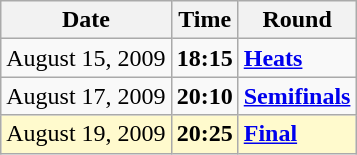<table class="wikitable">
<tr>
<th>Date</th>
<th>Time</th>
<th>Round</th>
</tr>
<tr>
<td>August 15, 2009</td>
<td><strong>18:15</strong></td>
<td><strong><a href='#'>Heats</a></strong></td>
</tr>
<tr>
<td>August 17, 2009</td>
<td><strong>20:10</strong></td>
<td><strong><a href='#'>Semifinals</a></strong></td>
</tr>
<tr style=background:lemonchiffon>
<td>August 19, 2009</td>
<td><strong>20:25</strong></td>
<td><strong><a href='#'>Final</a></strong></td>
</tr>
</table>
